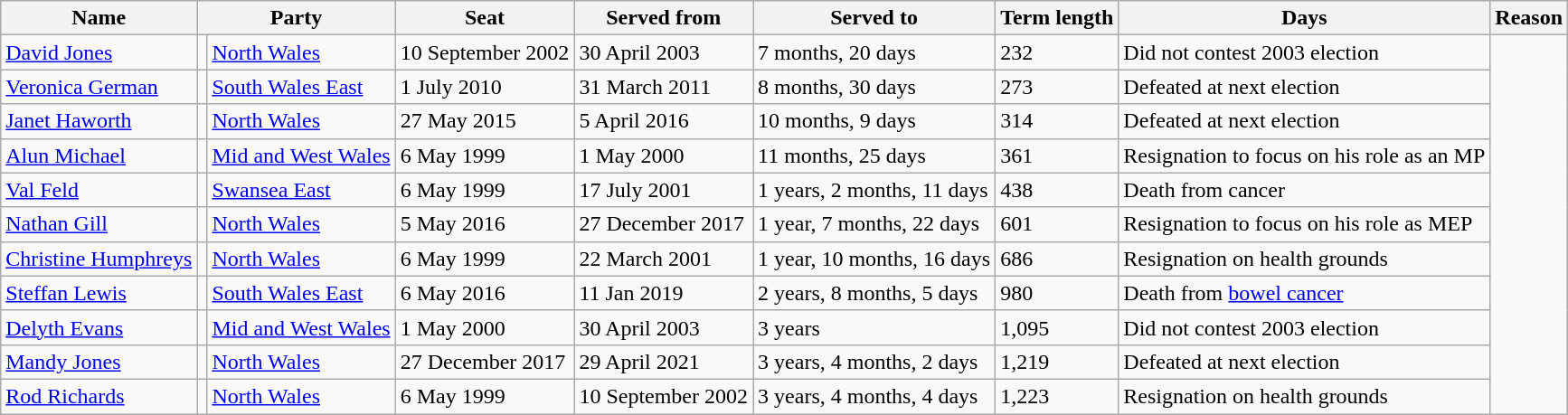<table class="wikitable" colspan=9|>
<tr>
<th>Name</th>
<th colspan=2>Party</th>
<th>Seat</th>
<th>Served from</th>
<th>Served to</th>
<th>Term length</th>
<th>Days</th>
<th>Reason</th>
</tr>
<tr>
<td><a href='#'>David Jones</a></td>
<td></td>
<td><a href='#'>North Wales</a></td>
<td>10 September 2002</td>
<td>30 April 2003</td>
<td>7 months, 20 days</td>
<td>232</td>
<td>Did not contest 2003 election</td>
</tr>
<tr>
<td><a href='#'>Veronica German</a></td>
<td></td>
<td><a href='#'>South Wales East</a></td>
<td>1 July 2010</td>
<td>31 March 2011</td>
<td>8 months, 30 days</td>
<td>273</td>
<td>Defeated at next election</td>
</tr>
<tr>
<td><a href='#'>Janet Haworth</a></td>
<td></td>
<td><a href='#'>North Wales</a></td>
<td>27 May 2015</td>
<td>5 April 2016</td>
<td>10 months, 9 days</td>
<td>314</td>
<td>Defeated at next election</td>
</tr>
<tr>
<td><a href='#'>Alun Michael</a></td>
<td></td>
<td><a href='#'>Mid and West Wales</a></td>
<td>6 May 1999</td>
<td>1 May 2000</td>
<td>11 months, 25 days</td>
<td>361</td>
<td>Resignation to focus on his role as an MP</td>
</tr>
<tr>
<td><a href='#'>Val Feld</a></td>
<td></td>
<td><a href='#'>Swansea East</a></td>
<td>6 May 1999</td>
<td>17 July 2001</td>
<td>1 years, 2 months, 11 days</td>
<td>438</td>
<td>Death from cancer</td>
</tr>
<tr>
<td><a href='#'>Nathan Gill</a></td>
<td></td>
<td><a href='#'>North Wales</a></td>
<td>5 May 2016</td>
<td>27 December 2017</td>
<td>1 year, 7 months, 22 days</td>
<td>601</td>
<td>Resignation to focus on his role as MEP</td>
</tr>
<tr>
<td><a href='#'>Christine Humphreys</a></td>
<td></td>
<td><a href='#'>North Wales</a></td>
<td>6 May 1999</td>
<td>22 March 2001</td>
<td>1 year, 10 months, 16 days</td>
<td>686</td>
<td>Resignation on health grounds</td>
</tr>
<tr>
<td><a href='#'>Steffan Lewis</a></td>
<td></td>
<td><a href='#'>South Wales East</a></td>
<td>6 May 2016</td>
<td>11 Jan 2019</td>
<td>2 years, 8 months, 5 days</td>
<td>980</td>
<td>Death from <a href='#'>bowel cancer</a></td>
</tr>
<tr>
<td><a href='#'>Delyth Evans</a></td>
<td></td>
<td><a href='#'>Mid and West Wales</a></td>
<td>1 May 2000</td>
<td>30 April 2003</td>
<td>3 years</td>
<td>1,095</td>
<td>Did not contest 2003 election</td>
</tr>
<tr>
<td><a href='#'>Mandy Jones</a></td>
<td></td>
<td><a href='#'>North Wales</a></td>
<td>27 December 2017</td>
<td>29 April 2021</td>
<td>3 years, 4 months, 2 days</td>
<td>1,219</td>
<td>Defeated at next election</td>
</tr>
<tr>
<td><a href='#'>Rod Richards</a></td>
<td></td>
<td><a href='#'>North Wales</a></td>
<td>6 May 1999</td>
<td>10 September 2002</td>
<td>3 years, 4 months, 4 days</td>
<td>1,223</td>
<td>Resignation on health grounds</td>
</tr>
</table>
